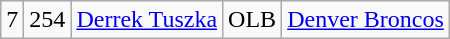<table class="wikitable" style="text-align:center">
<tr>
<td>7</td>
<td>254</td>
<td><a href='#'>Derrek Tuszka</a></td>
<td>OLB</td>
<td><a href='#'>Denver Broncos</a></td>
</tr>
</table>
